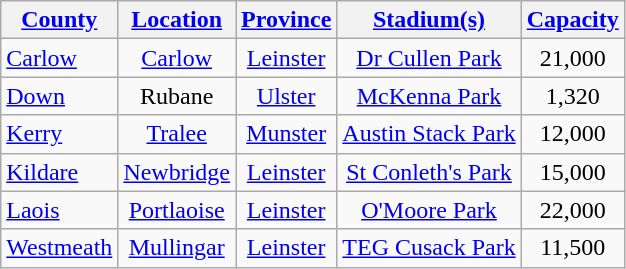<table class="wikitable sortable" style="text-align:center">
<tr>
<th><a href='#'>County</a></th>
<th><a href='#'>Location</a></th>
<th><a href='#'>Province</a></th>
<th><a href='#'>Stadium(s)</a></th>
<th><a href='#'>Capacity</a></th>
</tr>
<tr>
<td style="text-align:left"> <a href='#'>Carlow</a></td>
<td><a href='#'>Carlow</a></td>
<td><a href='#'>Leinster</a></td>
<td><a href='#'>Dr Cullen Park</a></td>
<td>21,000</td>
</tr>
<tr>
<td style="text-align:left"> <a href='#'>Down</a></td>
<td>Rubane</td>
<td><a href='#'>Ulster</a></td>
<td><a href='#'>McKenna Park</a></td>
<td>1,320</td>
</tr>
<tr>
<td style="text-align:left"> <a href='#'>Kerry</a></td>
<td><a href='#'>Tralee</a></td>
<td><a href='#'>Munster</a></td>
<td><a href='#'>Austin Stack Park</a></td>
<td>12,000</td>
</tr>
<tr>
<td style="text-align:left"> <a href='#'>Kildare</a></td>
<td><a href='#'>Newbridge</a></td>
<td><a href='#'>Leinster</a></td>
<td><a href='#'>St Conleth's Park</a></td>
<td>15,000</td>
</tr>
<tr>
<td style="text-align:left"> <a href='#'>Laois</a></td>
<td><a href='#'>Portlaoise</a></td>
<td><a href='#'>Leinster</a></td>
<td><a href='#'>O'Moore Park</a></td>
<td>22,000</td>
</tr>
<tr>
<td style="text-align:left"> <a href='#'>Westmeath</a></td>
<td><a href='#'>Mullingar</a></td>
<td><a href='#'>Leinster</a></td>
<td><a href='#'>TEG Cusack Park</a></td>
<td>11,500</td>
</tr>
</table>
